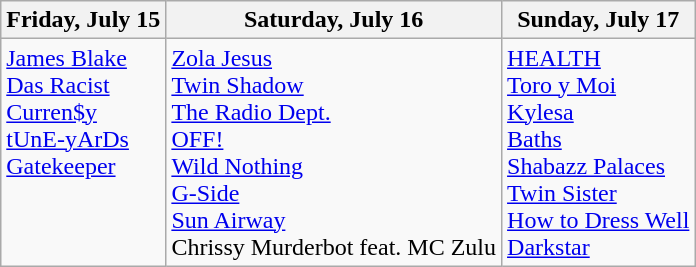<table class="wikitable">
<tr>
<th>Friday, July 15</th>
<th>Saturday, July 16</th>
<th>Sunday, July 17</th>
</tr>
<tr valign="top">
<td><a href='#'>James Blake</a><br><a href='#'>Das Racist</a><br><a href='#'>Curren$y</a><br><a href='#'>tUnE-yArDs</a><br><a href='#'>Gatekeeper</a></td>
<td><a href='#'>Zola Jesus</a><br><a href='#'>Twin Shadow</a><br><a href='#'>The Radio Dept.</a><br><a href='#'>OFF!</a><br><a href='#'>Wild Nothing</a><br><a href='#'>G-Side</a><br><a href='#'>Sun Airway</a><br>Chrissy Murderbot feat. MC Zulu</td>
<td><a href='#'>HEALTH</a><br><a href='#'>Toro y Moi</a><br><a href='#'>Kylesa</a><br><a href='#'>Baths</a><br><a href='#'>Shabazz Palaces</a><br><a href='#'>Twin Sister</a><br><a href='#'>How to Dress Well</a><br><a href='#'>Darkstar</a></td>
</tr>
</table>
